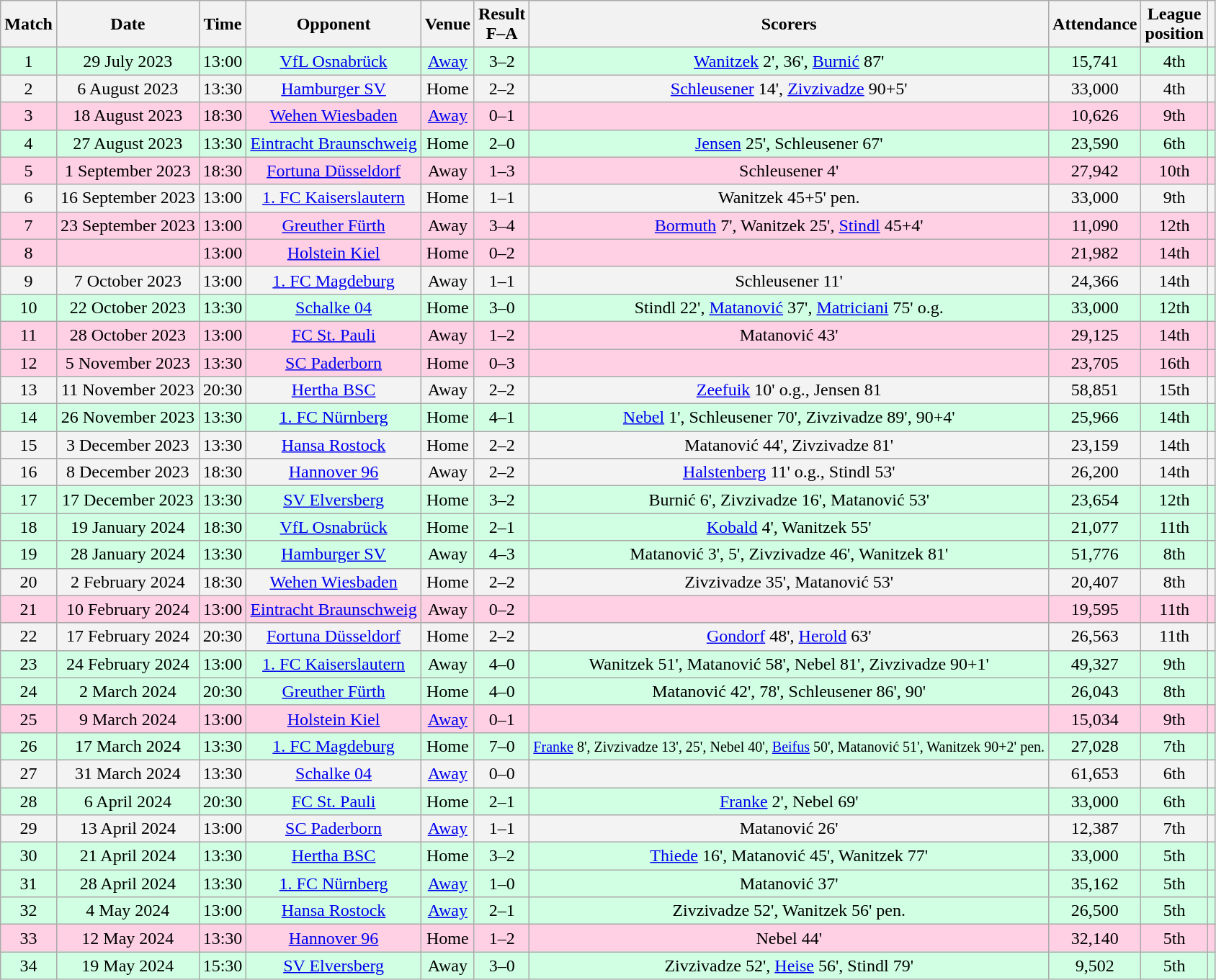<table class="wikitable sortable" style="text-align:center">
<tr>
<th>Match</th>
<th>Date</th>
<th>Time</th>
<th>Opponent</th>
<th>Venue</th>
<th>Result<br>F–A</th>
<th class="unsortable">Scorers</th>
<th>Attendance</th>
<th>League<br>position</th>
<th class="unsortable"></th>
</tr>
<tr bgcolor="#d0ffe3">
<td>1</td>
<td>29 July 2023</td>
<td>13:00</td>
<td><a href='#'>VfL Osnabrück</a></td>
<td><a href='#'>Away</a></td>
<td>3–2</td>
<td><a href='#'>Wanitzek</a> 2', 36', <a href='#'>Burnić</a> 87'</td>
<td>15,741</td>
<td>4th</td>
<td></td>
</tr>
<tr bgcolor="#f3f3f3">
<td>2</td>
<td>6 August 2023</td>
<td>13:30</td>
<td><a href='#'>Hamburger SV</a></td>
<td>Home</td>
<td>2–2</td>
<td><a href='#'>Schleusener</a> 14', <a href='#'>Zivzivadze</a> 90+5'</td>
<td>33,000</td>
<td>4th</td>
<td></td>
</tr>
<tr bgcolor="#ffd0e3">
<td>3</td>
<td>18 August 2023</td>
<td>18:30</td>
<td><a href='#'>Wehen Wiesbaden</a></td>
<td><a href='#'>Away</a></td>
<td>0–1</td>
<td></td>
<td>10,626</td>
<td>9th</td>
<td></td>
</tr>
<tr bgcolor="#d0ffe3">
<td>4</td>
<td>27 August 2023</td>
<td>13:30</td>
<td><a href='#'>Eintracht Braunschweig</a></td>
<td>Home</td>
<td>2–0</td>
<td><a href='#'>Jensen</a> 25', Schleusener 67'</td>
<td>23,590</td>
<td>6th</td>
<td></td>
</tr>
<tr bgcolor="#ffd0e3">
<td>5</td>
<td>1 September 2023</td>
<td>18:30</td>
<td><a href='#'>Fortuna Düsseldorf</a></td>
<td>Away</td>
<td>1–3</td>
<td>Schleusener 4'</td>
<td>27,942</td>
<td>10th</td>
<td></td>
</tr>
<tr bgcolor="#f3f3f3">
<td>6</td>
<td>16 September 2023</td>
<td>13:00</td>
<td><a href='#'>1. FC Kaiserslautern</a></td>
<td>Home</td>
<td>1–1</td>
<td>Wanitzek 45+5' pen.</td>
<td>33,000</td>
<td>9th</td>
<td></td>
</tr>
<tr bgcolor="#ffd0e3">
<td>7</td>
<td>23 September 2023</td>
<td>13:00</td>
<td><a href='#'>Greuther Fürth</a></td>
<td>Away</td>
<td>3–4</td>
<td><a href='#'>Bormuth</a> 7', Wanitzek 25', <a href='#'>Stindl</a> 45+4'</td>
<td>11,090</td>
<td>12th</td>
<td></td>
</tr>
<tr bgcolor="#ffd0e3">
<td>8</td>
<td></td>
<td>13:00</td>
<td><a href='#'>Holstein Kiel</a></td>
<td>Home</td>
<td>0–2</td>
<td></td>
<td>21,982</td>
<td>14th</td>
<td></td>
</tr>
<tr bgcolor="#f3f3f3">
<td>9</td>
<td>7 October 2023</td>
<td>13:00</td>
<td><a href='#'>1. FC Magdeburg</a></td>
<td>Away</td>
<td>1–1</td>
<td>Schleusener 11'</td>
<td>24,366</td>
<td>14th</td>
<td></td>
</tr>
<tr bgcolor="#d0ffe3">
<td>10</td>
<td>22 October 2023</td>
<td>13:30</td>
<td><a href='#'>Schalke 04</a></td>
<td>Home</td>
<td>3–0</td>
<td>Stindl 22', <a href='#'>Matanović</a> 37', <a href='#'>Matriciani</a> 75' o.g.</td>
<td>33,000</td>
<td>12th</td>
<td></td>
</tr>
<tr bgcolor="#ffd0e3">
<td>11</td>
<td>28 October 2023</td>
<td>13:00</td>
<td><a href='#'>FC St. Pauli</a></td>
<td>Away</td>
<td>1–2</td>
<td>Matanović 43'</td>
<td>29,125</td>
<td>14th</td>
<td></td>
</tr>
<tr bgcolor="#ffd0e3">
<td>12</td>
<td>5 November 2023</td>
<td>13:30</td>
<td><a href='#'>SC Paderborn</a></td>
<td>Home</td>
<td>0–3</td>
<td></td>
<td>23,705</td>
<td>16th</td>
<td></td>
</tr>
<tr bgcolor="#f3f3f3">
<td>13</td>
<td>11 November 2023</td>
<td>20:30</td>
<td><a href='#'>Hertha BSC</a></td>
<td>Away</td>
<td>2–2</td>
<td><a href='#'>Zeefuik</a> 10' o.g., Jensen 81</td>
<td>58,851</td>
<td>15th</td>
<td></td>
</tr>
<tr bgcolor="#d0ffe3">
<td>14</td>
<td>26 November 2023</td>
<td>13:30</td>
<td><a href='#'>1. FC Nürnberg</a></td>
<td>Home</td>
<td>4–1</td>
<td><a href='#'>Nebel</a> 1', Schleusener 70', Zivzivadze 89', 90+4'</td>
<td>25,966</td>
<td>14th</td>
<td></td>
</tr>
<tr bgcolor="#f3f3f3">
<td>15</td>
<td>3 December 2023</td>
<td>13:30</td>
<td><a href='#'>Hansa Rostock</a></td>
<td>Home</td>
<td>2–2</td>
<td>Matanović 44', Zivzivadze 81'</td>
<td>23,159</td>
<td>14th</td>
<td></td>
</tr>
<tr bgcolor="#f3f3f3">
<td>16</td>
<td>8 December 2023</td>
<td>18:30</td>
<td><a href='#'>Hannover 96</a></td>
<td>Away</td>
<td>2–2</td>
<td><a href='#'>Halstenberg</a> 11' o.g., Stindl 53'</td>
<td>26,200</td>
<td>14th</td>
<td></td>
</tr>
<tr bgcolor="#d0ffe3">
<td>17</td>
<td>17 December 2023</td>
<td>13:30</td>
<td><a href='#'>SV Elversberg</a></td>
<td>Home</td>
<td>3–2</td>
<td>Burnić 6', Zivzivadze 16',  Matanović 53'</td>
<td>23,654</td>
<td>12th</td>
<td></td>
</tr>
<tr bgcolor="#d0ffe3">
<td>18</td>
<td>19 January 2024</td>
<td>18:30</td>
<td><a href='#'>VfL Osnabrück</a></td>
<td>Home</td>
<td>2–1</td>
<td><a href='#'>Kobald</a> 4', Wanitzek 55'</td>
<td>21,077</td>
<td>11th</td>
<td></td>
</tr>
<tr bgcolor="#d0ffe3">
<td>19</td>
<td>28 January 2024</td>
<td>13:30</td>
<td><a href='#'>Hamburger SV</a></td>
<td>Away</td>
<td>4–3</td>
<td>Matanović 3', 5', Zivzivadze 46', Wanitzek 81'</td>
<td>51,776</td>
<td>8th</td>
<td></td>
</tr>
<tr bgcolor="#f3f3f3">
<td>20</td>
<td>2 February 2024</td>
<td>18:30</td>
<td><a href='#'>Wehen Wiesbaden</a></td>
<td>Home</td>
<td>2–2</td>
<td>Zivzivadze 35', Matanović 53'</td>
<td>20,407</td>
<td>8th</td>
<td></td>
</tr>
<tr bgcolor="#ffd0e3">
<td>21</td>
<td>10 February 2024</td>
<td>13:00</td>
<td><a href='#'>Eintracht Braunschweig</a></td>
<td>Away</td>
<td>0–2</td>
<td></td>
<td>19,595</td>
<td>11th</td>
<td></td>
</tr>
<tr bgcolor="#f3f3f3">
<td>22</td>
<td>17 February 2024</td>
<td>20:30</td>
<td><a href='#'>Fortuna Düsseldorf</a></td>
<td>Home</td>
<td>2–2</td>
<td><a href='#'>Gondorf</a> 48', <a href='#'>Herold</a> 63'</td>
<td>26,563</td>
<td>11th</td>
<td></td>
</tr>
<tr bgcolor="#d0ffe3">
<td>23</td>
<td>24 February 2024</td>
<td>13:00</td>
<td><a href='#'>1. FC Kaiserslautern</a></td>
<td>Away</td>
<td>4–0</td>
<td>Wanitzek 51', Matanović 58', Nebel 81', Zivzivadze 90+1'</td>
<td>49,327</td>
<td>9th</td>
<td></td>
</tr>
<tr bgcolor="#d0ffe3">
<td>24</td>
<td>2 March 2024</td>
<td>20:30</td>
<td><a href='#'>Greuther Fürth</a></td>
<td>Home</td>
<td>4–0</td>
<td>Matanović 42', 78', Schleusener 86', 90'</td>
<td>26,043</td>
<td>8th</td>
<td></td>
</tr>
<tr bgcolor="#ffd0e3">
<td>25</td>
<td>9 March 2024</td>
<td>13:00</td>
<td><a href='#'>Holstein Kiel</a></td>
<td><a href='#'>Away</a></td>
<td>0–1</td>
<td></td>
<td>15,034</td>
<td>9th</td>
<td></td>
</tr>
<tr bgcolor="#d0ffe3">
<td>26</td>
<td>17 March 2024</td>
<td>13:30</td>
<td><a href='#'>1. FC Magdeburg</a></td>
<td>Home</td>
<td>7–0</td>
<td><small><a href='#'>Franke</a> 8', Zivzivadze 13', 25', Nebel 40', <a href='#'>Beifus</a> 50', Matanović 51', Wanitzek 90+2' pen.</small></td>
<td>27,028</td>
<td>7th</td>
<td></td>
</tr>
<tr bgcolor="#f3f3f3">
<td>27</td>
<td>31 March 2024</td>
<td>13:30</td>
<td><a href='#'>Schalke 04</a></td>
<td><a href='#'>Away</a></td>
<td>0–0</td>
<td></td>
<td>61,653</td>
<td>6th</td>
<td></td>
</tr>
<tr bgcolor="#d0ffe3">
<td>28</td>
<td>6 April 2024</td>
<td>20:30</td>
<td><a href='#'>FC St. Pauli</a></td>
<td>Home</td>
<td>2–1</td>
<td><a href='#'>Franke</a> 2', Nebel 69'</td>
<td>33,000</td>
<td>6th</td>
<td></td>
</tr>
<tr bgcolor="#f3f3f3">
<td>29</td>
<td>13 April 2024</td>
<td>13:00</td>
<td><a href='#'>SC Paderborn</a></td>
<td><a href='#'>Away</a></td>
<td>1–1</td>
<td>Matanović 26'</td>
<td>12,387</td>
<td>7th</td>
<td></td>
</tr>
<tr bgcolor="#d0ffe3">
<td>30</td>
<td>21 April 2024</td>
<td>13:30</td>
<td><a href='#'>Hertha BSC</a></td>
<td>Home</td>
<td>3–2</td>
<td><a href='#'>Thiede</a> 16', Matanović 45', Wanitzek 77'</td>
<td>33,000</td>
<td>5th</td>
<td></td>
</tr>
<tr bgcolor="#d0ffe3">
<td>31</td>
<td>28 April 2024</td>
<td>13:30</td>
<td><a href='#'>1. FC Nürnberg</a></td>
<td><a href='#'>Away</a></td>
<td>1–0</td>
<td>Matanović 37'</td>
<td>35,162</td>
<td>5th</td>
<td></td>
</tr>
<tr bgcolor="#d0ffe3">
<td>32</td>
<td>4 May 2024</td>
<td>13:00</td>
<td><a href='#'>Hansa Rostock</a></td>
<td><a href='#'>Away</a></td>
<td>2–1</td>
<td>Zivzivadze 52', Wanitzek 56' pen.</td>
<td>26,500</td>
<td>5th</td>
<td></td>
</tr>
<tr bgcolor="#ffd0e3">
<td>33</td>
<td>12 May 2024</td>
<td>13:30</td>
<td><a href='#'>Hannover 96</a></td>
<td>Home</td>
<td>1–2</td>
<td>Nebel 44'</td>
<td>32,140</td>
<td>5th</td>
<td></td>
</tr>
<tr bgcolor="#d0ffe3">
<td>34</td>
<td>19 May 2024</td>
<td>15:30</td>
<td><a href='#'>SV Elversberg</a></td>
<td>Away</td>
<td>3–0</td>
<td>Zivzivadze 52', <a href='#'>Heise</a> 56', Stindl 79'</td>
<td>9,502</td>
<td>5th</td>
<td></td>
</tr>
</table>
